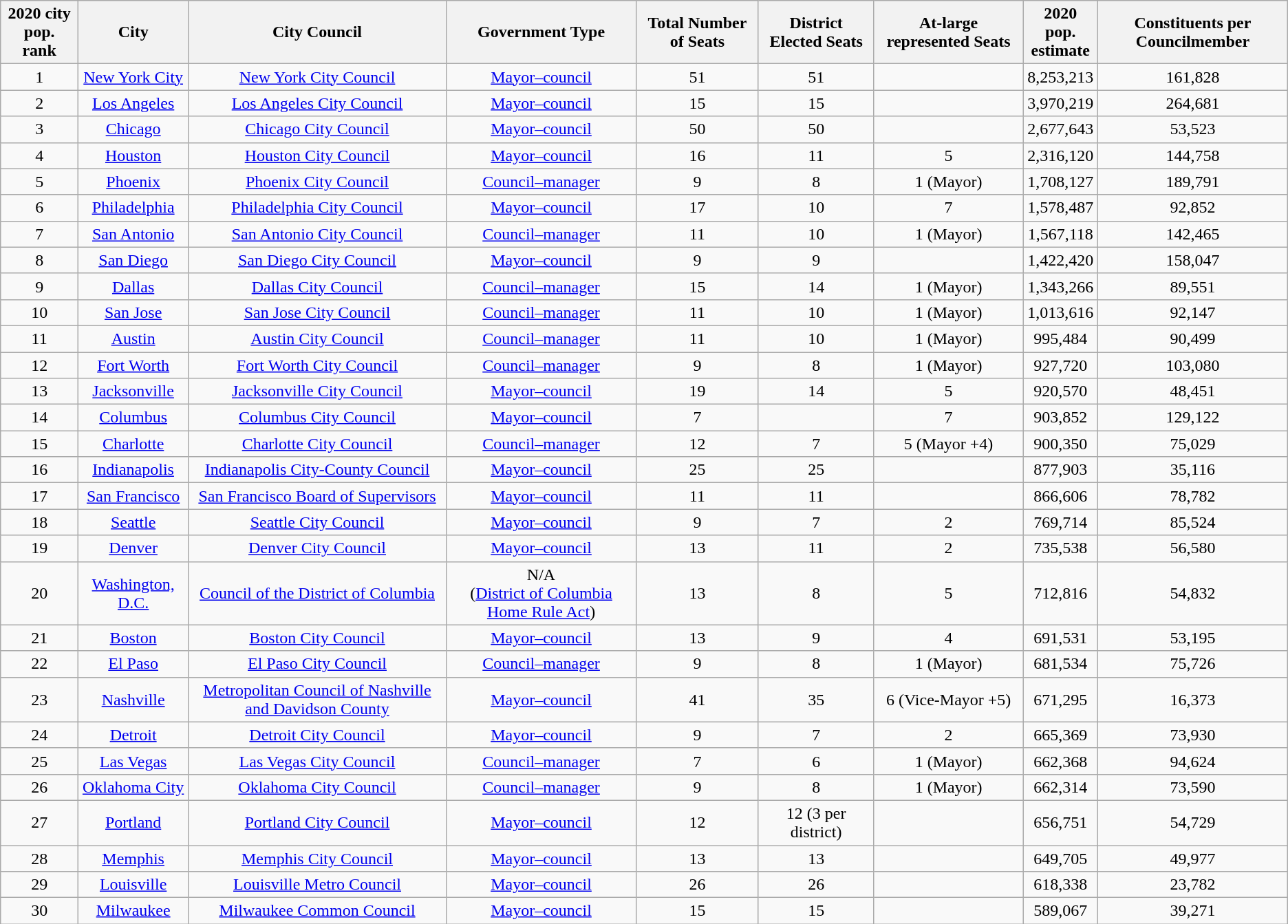<table class="wikitable sortable mw-collapsible" style="text-align:center">
<tr>
<th>2020 city pop.<br>rank</th>
<th>City</th>
<th>City Council</th>
<th>Government Type</th>
<th>Total Number of Seats</th>
<th>District Elected Seats</th>
<th>At-large represented Seats</th>
<th>2020 pop.<br>estimate</th>
<th>Constituents per Councilmember</th>
</tr>
<tr>
<td>1</td>
<td><a href='#'>New York City</a></td>
<td><a href='#'>New York City Council</a></td>
<td><a href='#'>Mayor–council</a></td>
<td>51</td>
<td>51</td>
<td></td>
<td>8,253,213</td>
<td>161,828</td>
</tr>
<tr>
<td>2</td>
<td><a href='#'>Los Angeles</a></td>
<td><a href='#'>Los Angeles City Council</a></td>
<td><a href='#'>Mayor–council</a></td>
<td>15</td>
<td>15</td>
<td></td>
<td>3,970,219</td>
<td>264,681</td>
</tr>
<tr>
<td>3</td>
<td><a href='#'>Chicago</a></td>
<td><a href='#'>Chicago City Council</a></td>
<td><a href='#'>Mayor–council</a></td>
<td>50</td>
<td>50</td>
<td></td>
<td>2,677,643</td>
<td>53,523</td>
</tr>
<tr>
<td>4</td>
<td><a href='#'>Houston</a></td>
<td><a href='#'>Houston City Council</a></td>
<td><a href='#'>Mayor–council</a></td>
<td>16</td>
<td>11</td>
<td>5</td>
<td>2,316,120</td>
<td>144,758</td>
</tr>
<tr>
<td>5</td>
<td><a href='#'>Phoenix</a></td>
<td><a href='#'>Phoenix City Council</a></td>
<td><a href='#'>Council–manager</a></td>
<td>9</td>
<td>8</td>
<td>1 (Mayor)</td>
<td>1,708,127</td>
<td>189,791</td>
</tr>
<tr>
<td>6</td>
<td><a href='#'>Philadelphia</a></td>
<td><a href='#'>Philadelphia City Council</a></td>
<td><a href='#'>Mayor–council</a></td>
<td>17</td>
<td>10</td>
<td>7</td>
<td>1,578,487</td>
<td>92,852</td>
</tr>
<tr>
<td>7</td>
<td><a href='#'>San Antonio</a></td>
<td><a href='#'>San Antonio City Council</a></td>
<td><a href='#'>Council–manager</a></td>
<td>11</td>
<td>10</td>
<td>1 (Mayor)</td>
<td>1,567,118</td>
<td>142,465</td>
</tr>
<tr>
<td>8</td>
<td><a href='#'>San Diego</a></td>
<td><a href='#'>San Diego City Council</a></td>
<td><a href='#'>Mayor–council</a></td>
<td>9</td>
<td>9</td>
<td></td>
<td>1,422,420</td>
<td>158,047</td>
</tr>
<tr>
<td>9</td>
<td><a href='#'>Dallas</a></td>
<td><a href='#'>Dallas City Council</a></td>
<td><a href='#'>Council–manager</a></td>
<td>15</td>
<td>14</td>
<td>1 (Mayor)</td>
<td>1,343,266</td>
<td>89,551</td>
</tr>
<tr>
<td>10</td>
<td><a href='#'>San Jose</a></td>
<td><a href='#'>San Jose City Council</a></td>
<td><a href='#'>Council–manager</a></td>
<td>11</td>
<td>10</td>
<td>1 (Mayor)</td>
<td>1,013,616</td>
<td>92,147</td>
</tr>
<tr>
<td>11</td>
<td><a href='#'>Austin</a></td>
<td><a href='#'>Austin City Council</a></td>
<td><a href='#'>Council–manager</a></td>
<td>11</td>
<td>10</td>
<td>1 (Mayor)</td>
<td>995,484</td>
<td>90,499</td>
</tr>
<tr>
<td>12</td>
<td><a href='#'>Fort Worth</a></td>
<td><a href='#'>Fort Worth City Council</a></td>
<td><a href='#'>Council–manager</a></td>
<td>9</td>
<td>8</td>
<td>1 (Mayor)</td>
<td>927,720</td>
<td>103,080</td>
</tr>
<tr>
<td>13</td>
<td><a href='#'>Jacksonville</a></td>
<td><a href='#'>Jacksonville City Council</a></td>
<td><a href='#'>Mayor–council</a></td>
<td>19</td>
<td>14</td>
<td>5</td>
<td>920,570</td>
<td>48,451</td>
</tr>
<tr>
<td>14</td>
<td><a href='#'>Columbus</a></td>
<td><a href='#'>Columbus City Council</a></td>
<td><a href='#'>Mayor–council</a></td>
<td>7</td>
<td></td>
<td>7</td>
<td>903,852</td>
<td>129,122</td>
</tr>
<tr>
<td>15</td>
<td><a href='#'>Charlotte</a></td>
<td><a href='#'>Charlotte City Council</a></td>
<td><a href='#'>Council–manager</a></td>
<td>12</td>
<td>7</td>
<td>5 (Mayor +4)</td>
<td>900,350</td>
<td>75,029</td>
</tr>
<tr>
<td>16</td>
<td><a href='#'>Indianapolis</a></td>
<td><a href='#'>Indianapolis City-County Council</a></td>
<td><a href='#'>Mayor–council</a></td>
<td>25</td>
<td>25</td>
<td></td>
<td>877,903</td>
<td>35,116</td>
</tr>
<tr>
<td>17</td>
<td><a href='#'>San Francisco</a></td>
<td><a href='#'>San Francisco Board of Supervisors</a></td>
<td><a href='#'>Mayor–council</a></td>
<td>11</td>
<td>11</td>
<td></td>
<td>866,606</td>
<td>78,782</td>
</tr>
<tr>
<td>18</td>
<td><a href='#'>Seattle</a></td>
<td><a href='#'>Seattle City Council</a></td>
<td><a href='#'>Mayor–council</a></td>
<td>9</td>
<td>7</td>
<td>2</td>
<td>769,714</td>
<td>85,524</td>
</tr>
<tr>
<td>19</td>
<td><a href='#'>Denver</a></td>
<td><a href='#'>Denver City Council</a></td>
<td><a href='#'>Mayor–council</a></td>
<td>13</td>
<td>11</td>
<td>2</td>
<td>735,538</td>
<td>56,580</td>
</tr>
<tr>
<td>20</td>
<td><a href='#'>Washington, D.C.</a></td>
<td><a href='#'>Council of the District of Columbia</a></td>
<td>N/A<br>(<a href='#'>District of Columbia Home Rule Act</a>)</td>
<td>13</td>
<td>8</td>
<td>5</td>
<td>712,816</td>
<td>54,832</td>
</tr>
<tr>
<td>21</td>
<td><a href='#'>Boston</a></td>
<td><a href='#'>Boston City Council</a></td>
<td><a href='#'>Mayor–council</a></td>
<td>13</td>
<td>9</td>
<td>4</td>
<td>691,531</td>
<td>53,195</td>
</tr>
<tr>
<td>22</td>
<td><a href='#'>El Paso</a></td>
<td><a href='#'>El Paso City Council</a></td>
<td><a href='#'>Council–manager</a></td>
<td>9</td>
<td>8</td>
<td>1 (Mayor)</td>
<td>681,534</td>
<td>75,726</td>
</tr>
<tr>
<td>23</td>
<td><a href='#'>Nashville</a></td>
<td><a href='#'>Metropolitan Council of Nashville and Davidson County</a></td>
<td><a href='#'>Mayor–council</a></td>
<td>41</td>
<td>35</td>
<td>6 (Vice-Mayor +5)</td>
<td>671,295</td>
<td>16,373</td>
</tr>
<tr>
<td>24</td>
<td><a href='#'>Detroit</a></td>
<td><a href='#'>Detroit City Council</a></td>
<td><a href='#'>Mayor–council</a></td>
<td>9</td>
<td>7</td>
<td>2</td>
<td>665,369</td>
<td>73,930</td>
</tr>
<tr>
<td>25</td>
<td><a href='#'>Las Vegas</a></td>
<td><a href='#'>Las Vegas City Council</a></td>
<td><a href='#'>Council–manager</a></td>
<td>7</td>
<td>6</td>
<td>1 (Mayor)</td>
<td>662,368</td>
<td>94,624</td>
</tr>
<tr>
<td>26</td>
<td><a href='#'>Oklahoma City</a></td>
<td><a href='#'>Oklahoma City Council</a></td>
<td><a href='#'>Council–manager</a></td>
<td>9</td>
<td>8</td>
<td>1 (Mayor)</td>
<td>662,314</td>
<td>73,590</td>
</tr>
<tr>
<td>27</td>
<td><a href='#'>Portland</a></td>
<td><a href='#'>Portland City Council</a></td>
<td><a href='#'>Mayor–council</a></td>
<td>12</td>
<td>12 (3 per district)</td>
<td></td>
<td>656,751</td>
<td>54,729</td>
</tr>
<tr>
<td>28</td>
<td><a href='#'>Memphis</a></td>
<td><a href='#'>Memphis City Council</a></td>
<td><a href='#'>Mayor–council</a></td>
<td>13</td>
<td>13</td>
<td></td>
<td>649,705</td>
<td>49,977</td>
</tr>
<tr>
<td>29</td>
<td><a href='#'>Louisville</a></td>
<td><a href='#'>Louisville Metro Council</a></td>
<td><a href='#'>Mayor–council</a></td>
<td>26</td>
<td>26</td>
<td></td>
<td>618,338</td>
<td>23,782</td>
</tr>
<tr>
<td>30</td>
<td><a href='#'>Milwaukee</a></td>
<td><a href='#'>Milwaukee Common Council</a></td>
<td><a href='#'>Mayor–council</a></td>
<td>15</td>
<td>15</td>
<td></td>
<td>589,067</td>
<td>39,271</td>
</tr>
</table>
